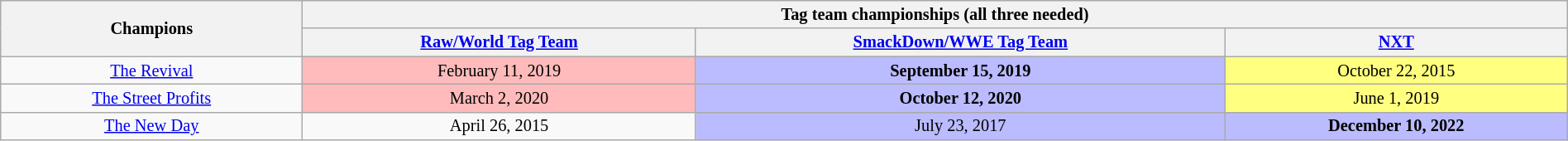<table class="wikitable" style="font-size:85%; text-align:center; width:100%;">
<tr>
<th rowspan="2">Champions</th>
<th colspan="3">Tag team championships (all three needed)</th>
</tr>
<tr>
<th><a href='#'>Raw/World Tag Team</a></th>
<th><a href='#'>SmackDown/WWE Tag Team</a></th>
<th><a href='#'>NXT</a></th>
</tr>
<tr>
<td><a href='#'>The Revival</a><br></td>
<td style="background: #FFBBBB;">February 11, 2019</td>
<td style="background: #BBBBFF;"><strong>September 15, 2019</strong></td>
<td style="background: #FFFF80;">October 22, 2015</td>
</tr>
<tr>
<td><a href='#'>The Street Profits</a><br></td>
<td style="background: #FFBBBB;">March 2, 2020</td>
<td style="background: #BBBBFF;"><strong>October 12, 2020</strong></td>
<td style="background: #FFFF80;">June 1, 2019</td>
</tr>
<tr>
<td><a href='#'>The New Day</a><br></td>
<td>April 26, 2015<br></td>
<td style="background: #BBBBFF;">July 23, 2017<br></td>
<td style="background: #BBBBFF;"><strong>December 10, 2022</strong></td>
</tr>
</table>
